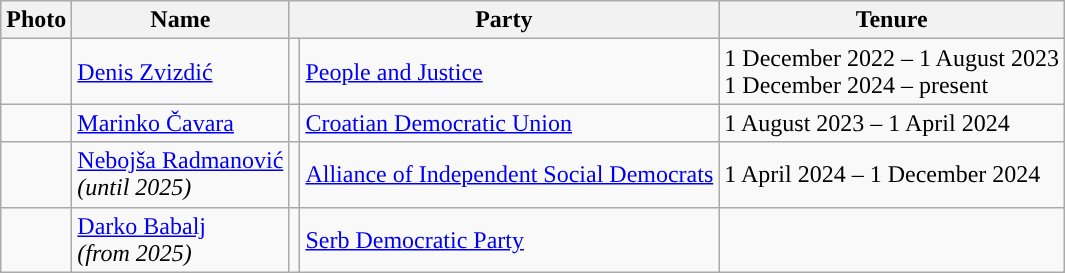<table class="wikitable">
<tr>
<th>Photo</th>
<th>Name</th>
<th colspan="2">Party</th>
<th>Tenure</th>
</tr>
<tr>
<td></td>
<td><a href='#'>Denis Zvizdić</a></td>
<td style="background-color: "></td>
<td><a href='#'>People and Justice</a></td>
<td>1 December 2022 – 1 August 2023 <br> 1 December 2024 – present</td>
</tr>
<tr>
<td></td>
<td><a href='#'>Marinko Čavara</a></td>
<td style="background-color: "></td>
<td><a href='#'>Croatian Democratic Union</a></td>
<td>1 August 2023 – 1 April 2024</td>
</tr>
<tr>
<td></td>
<td><a href='#'>Nebojša Radmanović</a>  <br> <em>(until 2025)</em></td>
<td style="background-color: "></td>
<td><a href='#'>Alliance of Independent Social Democrats</a></td>
<td>1 April 2024 – 1 December 2024</td>
</tr>
<tr>
<td></td>
<td><a href='#'>Darko Babalj</a> <br> <em>(from 2025)</em></td>
<td style="background-color: "></td>
<td><a href='#'>Serb Democratic Party</a></td>
<td></td>
</tr>
</table>
